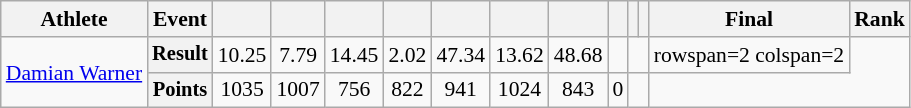<table class=wikitable style="font-size:90%;">
<tr>
<th>Athlete</th>
<th>Event</th>
<th></th>
<th></th>
<th></th>
<th></th>
<th></th>
<th></th>
<th></th>
<th></th>
<th></th>
<th></th>
<th>Final</th>
<th>Rank</th>
</tr>
<tr align=center>
<td rowspan=2 align=left><a href='#'>Damian Warner</a></td>
<th style="font-size:95%">Result</th>
<td>10.25</td>
<td>7.79</td>
<td>14.45</td>
<td>2.02 <strong></strong></td>
<td>47.34 <strong></strong></td>
<td>13.62</td>
<td>48.68 <strong></strong></td>
<td></td>
<td colspan=2></td>
<td>rowspan=2 colspan=2 </td>
</tr>
<tr align=center>
<th style="font-size:95%">Points</th>
<td>1035</td>
<td>1007</td>
<td>756</td>
<td>822</td>
<td>941</td>
<td>1024</td>
<td>843</td>
<td>0</td>
<td colspan=2></td>
</tr>
</table>
